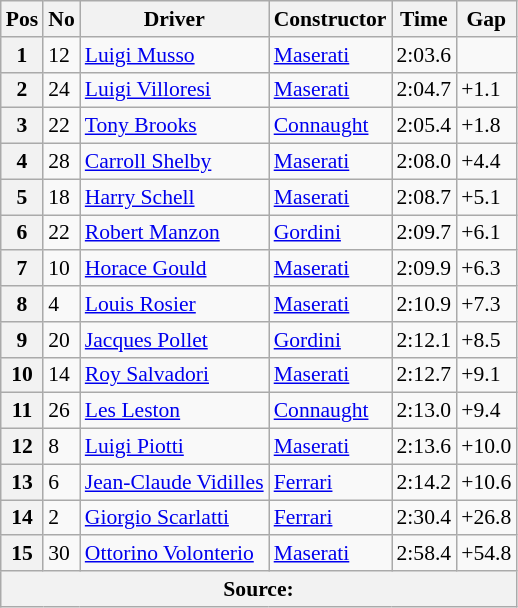<table class="wikitable" style="font-size: 90%;">
<tr>
<th>Pos</th>
<th>No</th>
<th>Driver</th>
<th>Constructor</th>
<th>Time</th>
<th>Gap</th>
</tr>
<tr>
<th>1</th>
<td>12</td>
<td> <a href='#'>Luigi Musso</a></td>
<td><a href='#'>Maserati</a></td>
<td>2:03.6</td>
<td></td>
</tr>
<tr>
<th>2</th>
<td>24</td>
<td> <a href='#'>Luigi Villoresi</a></td>
<td><a href='#'>Maserati</a></td>
<td>2:04.7</td>
<td>+1.1</td>
</tr>
<tr>
<th>3</th>
<td>22</td>
<td> <a href='#'>Tony Brooks</a></td>
<td><a href='#'>Connaught</a></td>
<td>2:05.4</td>
<td>+1.8</td>
</tr>
<tr>
<th>4</th>
<td>28</td>
<td> <a href='#'>Carroll Shelby</a></td>
<td><a href='#'>Maserati</a></td>
<td>2:08.0</td>
<td>+4.4</td>
</tr>
<tr>
<th>5</th>
<td>18</td>
<td> <a href='#'>Harry Schell</a></td>
<td><a href='#'>Maserati</a></td>
<td>2:08.7</td>
<td>+5.1</td>
</tr>
<tr>
<th>6</th>
<td>22</td>
<td> <a href='#'>Robert Manzon</a></td>
<td><a href='#'>Gordini</a></td>
<td>2:09.7</td>
<td>+6.1</td>
</tr>
<tr>
<th>7</th>
<td>10</td>
<td> <a href='#'>Horace Gould</a></td>
<td><a href='#'>Maserati</a></td>
<td>2:09.9</td>
<td>+6.3</td>
</tr>
<tr>
<th>8</th>
<td>4</td>
<td> <a href='#'>Louis Rosier</a></td>
<td><a href='#'>Maserati</a></td>
<td>2:10.9</td>
<td>+7.3</td>
</tr>
<tr>
<th>9</th>
<td>20</td>
<td> <a href='#'>Jacques Pollet</a></td>
<td><a href='#'>Gordini</a></td>
<td>2:12.1</td>
<td>+8.5</td>
</tr>
<tr>
<th>10</th>
<td>14</td>
<td> <a href='#'>Roy Salvadori</a></td>
<td><a href='#'>Maserati</a></td>
<td>2:12.7</td>
<td>+9.1</td>
</tr>
<tr>
<th>11</th>
<td>26</td>
<td> <a href='#'>Les Leston</a></td>
<td><a href='#'>Connaught</a></td>
<td>2:13.0</td>
<td>+9.4</td>
</tr>
<tr>
<th>12</th>
<td>8</td>
<td> <a href='#'>Luigi Piotti</a></td>
<td><a href='#'>Maserati</a></td>
<td>2:13.6</td>
<td>+10.0</td>
</tr>
<tr>
<th>13</th>
<td>6</td>
<td> <a href='#'>Jean-Claude Vidilles</a></td>
<td><a href='#'>Ferrari</a></td>
<td>2:14.2</td>
<td>+10.6</td>
</tr>
<tr>
<th>14</th>
<td>2</td>
<td> <a href='#'>Giorgio Scarlatti</a></td>
<td><a href='#'>Ferrari</a></td>
<td>2:30.4</td>
<td>+26.8</td>
</tr>
<tr>
<th>15</th>
<td>30</td>
<td> <a href='#'>Ottorino Volonterio</a></td>
<td><a href='#'>Maserati</a></td>
<td>2:58.4</td>
<td>+54.8</td>
</tr>
<tr>
<th colspan=8>Source:</th>
</tr>
</table>
